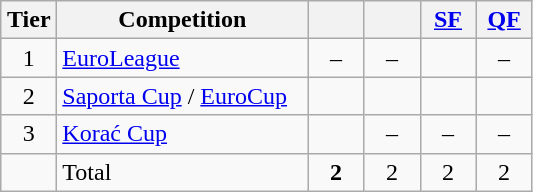<table class="wikitable" style="text-align:center">
<tr>
<th width=30>Tier</th>
<th width=160>Competition</th>
<th width=30></th>
<th width=30></th>
<th width=30><a href='#'>SF</a></th>
<th width=30><a href='#'>QF</a></th>
</tr>
<tr>
<td>1</td>
<td align=left><a href='#'>EuroLeague</a></td>
<td>–</td>
<td>–</td>
<td></td>
<td>–</td>
</tr>
<tr>
<td>2</td>
<td align=left><a href='#'>Saporta Cup</a> / <a href='#'>EuroCup</a></td>
<td></td>
<td></td>
<td></td>
<td></td>
</tr>
<tr>
<td>3</td>
<td align=left><a href='#'>Korać Cup</a></td>
<td></td>
<td>–</td>
<td>–</td>
<td>–</td>
</tr>
<tr>
<td></td>
<td align=left>Total</td>
<td><strong>2</strong></td>
<td>2</td>
<td>2</td>
<td>2</td>
</tr>
</table>
